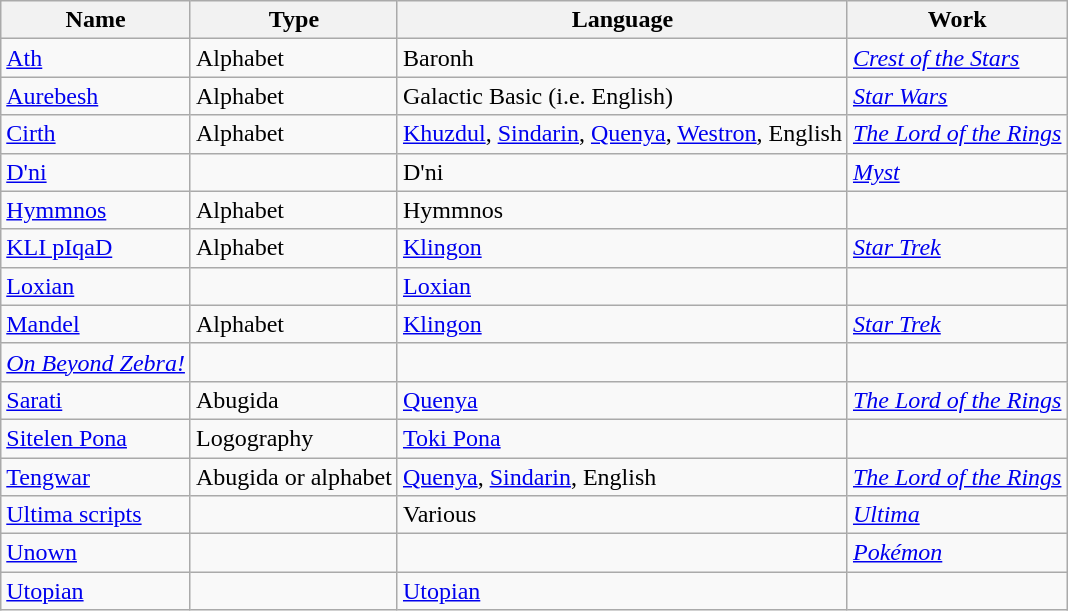<table class="wikitable">
<tr>
<th>Name</th>
<th>Type</th>
<th>Language</th>
<th>Work</th>
</tr>
<tr>
<td><a href='#'>Ath</a></td>
<td>Alphabet</td>
<td>Baronh</td>
<td><em><a href='#'>Crest of the Stars</a></em></td>
</tr>
<tr>
<td><a href='#'>Aurebesh</a></td>
<td>Alphabet</td>
<td>Galactic Basic (i.e. English)</td>
<td><em><a href='#'>Star Wars</a></em></td>
</tr>
<tr>
<td><a href='#'>Cirth</a></td>
<td>Alphabet</td>
<td><a href='#'>Khuzdul</a>, <a href='#'>Sindarin</a>, <a href='#'>Quenya</a>, <a href='#'>Westron</a>, English</td>
<td><em><a href='#'>The Lord of the Rings</a></em></td>
</tr>
<tr>
<td><a href='#'>D'ni</a></td>
<td></td>
<td>D'ni</td>
<td><em><a href='#'>Myst</a></em></td>
</tr>
<tr>
<td><a href='#'>Hymmnos</a></td>
<td>Alphabet</td>
<td>Hymmnos</td>
<td></td>
</tr>
<tr>
<td><a href='#'>KLI pIqaD</a></td>
<td>Alphabet</td>
<td><a href='#'>Klingon</a></td>
<td><em><a href='#'>Star Trek</a></em></td>
</tr>
<tr>
<td><a href='#'>Loxian</a></td>
<td></td>
<td><a href='#'>Loxian</a></td>
<td></td>
</tr>
<tr>
<td><a href='#'>Mandel</a></td>
<td>Alphabet</td>
<td><a href='#'>Klingon</a></td>
<td><em><a href='#'>Star Trek</a></em></td>
</tr>
<tr>
<td><em><a href='#'>On Beyond Zebra!</a></em></td>
<td></td>
<td></td>
<td></td>
</tr>
<tr>
<td><a href='#'>Sarati</a></td>
<td>Abugida</td>
<td><a href='#'>Quenya</a></td>
<td><em><a href='#'>The Lord of the Rings</a></em></td>
</tr>
<tr>
<td><a href='#'>Sitelen Pona</a></td>
<td>Logography</td>
<td><a href='#'>Toki Pona</a></td>
<td></td>
</tr>
<tr>
<td><a href='#'>Tengwar</a></td>
<td>Abugida or alphabet</td>
<td><a href='#'>Quenya</a>, <a href='#'>Sindarin</a>, English</td>
<td><em><a href='#'>The Lord of the Rings</a></em></td>
</tr>
<tr>
<td><a href='#'>Ultima scripts</a></td>
<td></td>
<td>Various</td>
<td><a href='#'><em>Ultima</em></a></td>
</tr>
<tr>
<td><a href='#'>Unown</a></td>
<td></td>
<td></td>
<td><em><a href='#'>Pokémon</a></em></td>
</tr>
<tr>
<td><a href='#'>Utopian</a></td>
<td></td>
<td><a href='#'>Utopian</a></td>
<td></td>
</tr>
</table>
